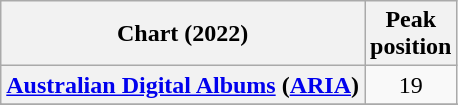<table class="wikitable sortable plainrowheaders" style="text-align:center">
<tr>
<th scope="col">Chart (2022)</th>
<th scope="col">Peak<br>position</th>
</tr>
<tr>
<th scope="row"><a href='#'>Australian Digital Albums</a> (<a href='#'>ARIA</a>)</th>
<td>19</td>
</tr>
<tr>
</tr>
<tr>
</tr>
<tr>
</tr>
<tr>
</tr>
<tr>
</tr>
<tr>
</tr>
<tr>
</tr>
<tr>
</tr>
<tr>
</tr>
<tr>
</tr>
</table>
